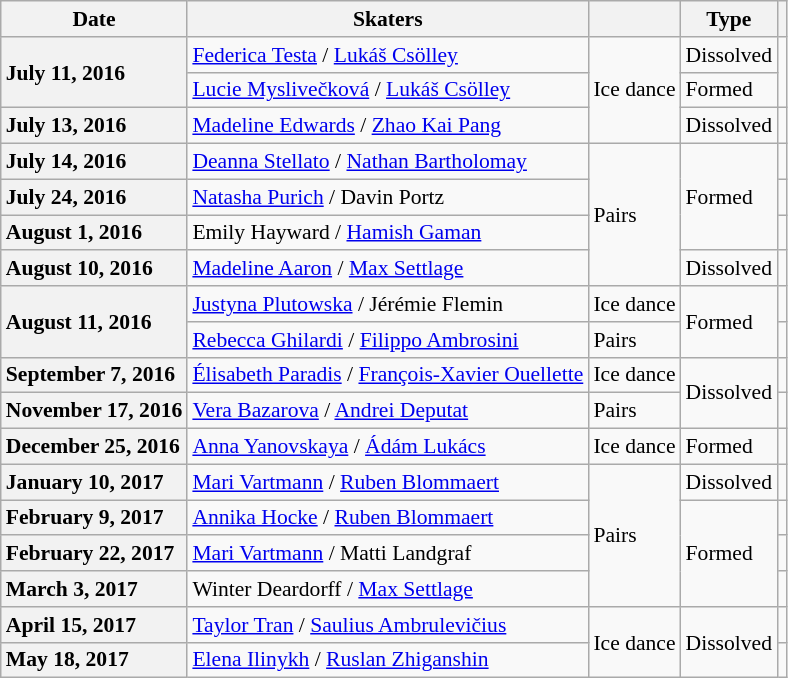<table class="wikitable unsortable" style="text-align:left; font-size:90%">
<tr>
<th scope="col">Date</th>
<th scope="col">Skaters</th>
<th scope="col"></th>
<th scope="col">Type</th>
<th scope="col"></th>
</tr>
<tr>
<th scope="row" style="text-align:left" rowspan="2">July 11, 2016</th>
<td> <a href='#'>Federica Testa</a> / <a href='#'>Lukáš Csölley</a></td>
<td rowspan="3">Ice dance</td>
<td>Dissolved</td>
<td rowspan="2"></td>
</tr>
<tr>
<td> <a href='#'>Lucie Myslivečková</a> / <a href='#'>Lukáš Csölley</a></td>
<td>Formed</td>
</tr>
<tr>
<th scope="row" style="text-align:left">July 13, 2016</th>
<td> <a href='#'>Madeline Edwards</a> / <a href='#'>Zhao Kai Pang</a></td>
<td>Dissolved</td>
<td></td>
</tr>
<tr>
<th scope="row" style="text-align:left">July 14, 2016</th>
<td> <a href='#'>Deanna Stellato</a> / <a href='#'>Nathan Bartholomay</a></td>
<td rowspan="4">Pairs</td>
<td rowspan="3">Formed</td>
<td></td>
</tr>
<tr>
<th scope="row" style="text-align:left">July 24, 2016</th>
<td> <a href='#'>Natasha Purich</a> / Davin Portz</td>
<td></td>
</tr>
<tr>
<th scope="row" style="text-align:left">August 1, 2016</th>
<td> Emily Hayward / <a href='#'>Hamish Gaman</a></td>
<td></td>
</tr>
<tr>
<th scope="row" style="text-align:left">August 10, 2016</th>
<td> <a href='#'>Madeline Aaron</a> / <a href='#'>Max Settlage</a></td>
<td>Dissolved</td>
<td></td>
</tr>
<tr>
<th scope="row" style="text-align:left" rowspan="2">August 11, 2016</th>
<td> <a href='#'>Justyna Plutowska</a> / Jérémie Flemin</td>
<td>Ice dance</td>
<td rowspan="2">Formed</td>
<td></td>
</tr>
<tr>
<td> <a href='#'>Rebecca Ghilardi</a> / <a href='#'>Filippo Ambrosini</a></td>
<td>Pairs</td>
<td></td>
</tr>
<tr>
<th scope="row" style="text-align:left">September 7, 2016</th>
<td> <a href='#'>Élisabeth Paradis</a> / <a href='#'>François-Xavier Ouellette</a></td>
<td>Ice dance</td>
<td rowspan="2">Dissolved</td>
<td></td>
</tr>
<tr>
<th scope="row" style="text-align:left">November 17, 2016</th>
<td> <a href='#'>Vera Bazarova</a> / <a href='#'>Andrei Deputat</a></td>
<td>Pairs</td>
<td></td>
</tr>
<tr>
<th scope="row" style="text-align:left">December 25, 2016</th>
<td> <a href='#'>Anna Yanovskaya</a> / <a href='#'>Ádám Lukács</a></td>
<td>Ice dance</td>
<td>Formed</td>
<td></td>
</tr>
<tr>
<th scope="row" style="text-align:left">January 10, 2017</th>
<td> <a href='#'>Mari Vartmann</a> / <a href='#'>Ruben Blommaert</a></td>
<td rowspan="4">Pairs</td>
<td>Dissolved</td>
<td></td>
</tr>
<tr>
<th scope="row" style="text-align:left">February 9, 2017</th>
<td> <a href='#'>Annika Hocke</a> / <a href='#'>Ruben Blommaert</a></td>
<td rowspan="3">Formed</td>
<td></td>
</tr>
<tr>
<th scope="row" style="text-align:left">February 22, 2017</th>
<td> <a href='#'>Mari Vartmann</a> / Matti Landgraf</td>
<td></td>
</tr>
<tr>
<th scope="row" style="text-align:left">March 3, 2017</th>
<td> Winter Deardorff / <a href='#'>Max Settlage</a></td>
<td></td>
</tr>
<tr>
<th scope="row" style="text-align:left">April 15, 2017</th>
<td> <a href='#'>Taylor Tran</a> / <a href='#'>Saulius Ambrulevičius</a></td>
<td rowspan="2">Ice dance</td>
<td rowspan="2">Dissolved</td>
<td></td>
</tr>
<tr>
<th scope="row" style="text-align:left">May 18, 2017</th>
<td> <a href='#'>Elena Ilinykh</a> / <a href='#'>Ruslan Zhiganshin</a></td>
<td></td>
</tr>
</table>
